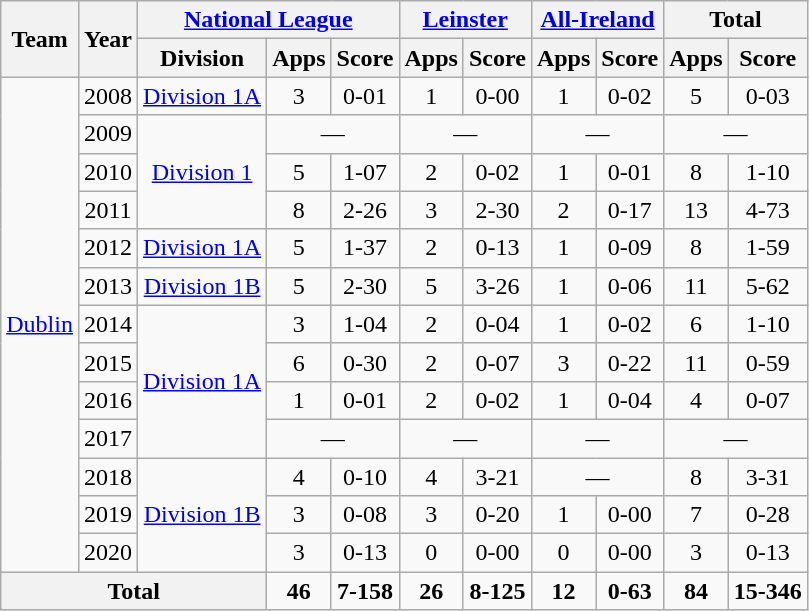<table class="wikitable" style="text-align:center">
<tr>
<th rowspan="2">Team</th>
<th rowspan="2">Year</th>
<th colspan="3"><a href='#'>National League</a></th>
<th colspan="2"><a href='#'>Leinster</a></th>
<th colspan="2"><a href='#'>All-Ireland</a></th>
<th colspan="2">Total</th>
</tr>
<tr>
<th>Division</th>
<th>Apps</th>
<th>Score</th>
<th>Apps</th>
<th>Score</th>
<th>Apps</th>
<th>Score</th>
<th>Apps</th>
<th>Score</th>
</tr>
<tr>
<td rowspan="13"><a href='#'>Dublin</a></td>
<td>2008</td>
<td rowspan="1"><a href='#'>Division 1A</a></td>
<td>3</td>
<td>0-01</td>
<td>1</td>
<td>0-00</td>
<td>1</td>
<td>0-02</td>
<td>5</td>
<td>0-03</td>
</tr>
<tr>
<td>2009</td>
<td rowspan="3"><a href='#'>Division 1</a></td>
<td colspan=2>—</td>
<td colspan=2>—</td>
<td colspan=2>—</td>
<td colspan=2>—</td>
</tr>
<tr>
<td>2010</td>
<td>5</td>
<td>1-07</td>
<td>2</td>
<td>0-02</td>
<td>1</td>
<td>0-01</td>
<td>8</td>
<td>1-10</td>
</tr>
<tr>
<td>2011</td>
<td>8</td>
<td>2-26</td>
<td>3</td>
<td>2-30</td>
<td>2</td>
<td>0-17</td>
<td>13</td>
<td>4-73</td>
</tr>
<tr>
<td>2012</td>
<td rowspan="1"><a href='#'>Division 1A</a></td>
<td>5</td>
<td>1-37</td>
<td>2</td>
<td>0-13</td>
<td>1</td>
<td>0-09</td>
<td>8</td>
<td>1-59</td>
</tr>
<tr>
<td>2013</td>
<td rowspan="1"><a href='#'>Division 1B</a></td>
<td>5</td>
<td>2-30</td>
<td>5</td>
<td>3-26</td>
<td>1</td>
<td>0-06</td>
<td>11</td>
<td>5-62</td>
</tr>
<tr>
<td>2014</td>
<td rowspan="4"><a href='#'>Division 1A</a></td>
<td>3</td>
<td>1-04</td>
<td>2</td>
<td>0-04</td>
<td>1</td>
<td>0-02</td>
<td>6</td>
<td>1-10</td>
</tr>
<tr>
<td>2015</td>
<td>6</td>
<td>0-30</td>
<td>2</td>
<td>0-07</td>
<td>3</td>
<td>0-22</td>
<td>11</td>
<td>0-59</td>
</tr>
<tr>
<td>2016</td>
<td>1</td>
<td>0-01</td>
<td>2</td>
<td>0-02</td>
<td>1</td>
<td>0-04</td>
<td>4</td>
<td>0-07</td>
</tr>
<tr>
<td>2017</td>
<td colspan=2>—</td>
<td colspan=2>—</td>
<td colspan=2>—</td>
<td colspan=2>—</td>
</tr>
<tr>
<td>2018</td>
<td rowspan="3"><a href='#'>Division 1B</a></td>
<td>4</td>
<td>0-10</td>
<td>4</td>
<td>3-21</td>
<td colspan=2>—</td>
<td>8</td>
<td>3-31</td>
</tr>
<tr>
<td>2019</td>
<td>3</td>
<td>0-08</td>
<td>3</td>
<td>0-20</td>
<td>1</td>
<td>0-00</td>
<td>7</td>
<td>0-28</td>
</tr>
<tr>
<td>2020</td>
<td>3</td>
<td>0-13</td>
<td>0</td>
<td>0-00</td>
<td>0</td>
<td>0-00</td>
<td>3</td>
<td>0-13</td>
</tr>
<tr>
<th colspan="3">Total</th>
<td><strong>46</strong></td>
<td><strong>7-158</strong></td>
<td><strong>26</strong></td>
<td><strong>8-125</strong></td>
<td><strong>12</strong></td>
<td><strong>0-63</strong></td>
<td><strong>84</strong></td>
<td><strong>15-346</strong></td>
</tr>
</table>
